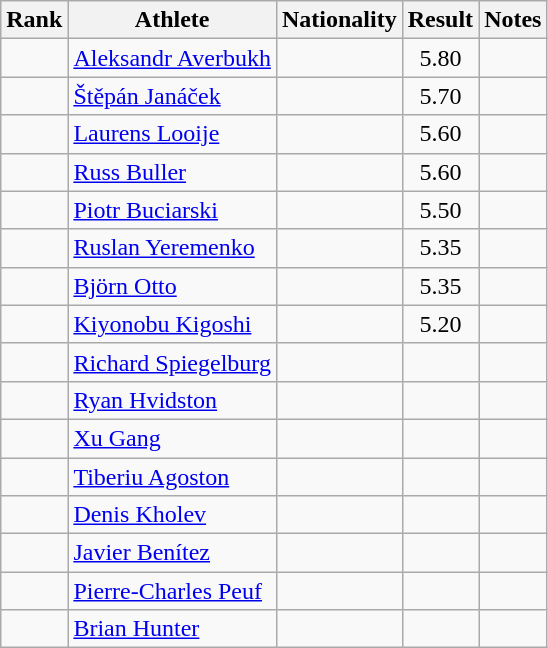<table class="wikitable sortable" style="text-align:center">
<tr>
<th>Rank</th>
<th>Athlete</th>
<th>Nationality</th>
<th>Result</th>
<th>Notes</th>
</tr>
<tr>
<td></td>
<td align=left><a href='#'>Aleksandr Averbukh</a></td>
<td align=left></td>
<td>5.80</td>
<td></td>
</tr>
<tr>
<td></td>
<td align=left><a href='#'>Štěpán Janáček</a></td>
<td align=left></td>
<td>5.70</td>
<td></td>
</tr>
<tr>
<td></td>
<td align=left><a href='#'>Laurens Looije</a></td>
<td align=left></td>
<td>5.60</td>
<td></td>
</tr>
<tr>
<td></td>
<td align=left><a href='#'>Russ Buller</a></td>
<td align=left></td>
<td>5.60</td>
<td></td>
</tr>
<tr>
<td></td>
<td align=left><a href='#'>Piotr Buciarski</a></td>
<td align=left></td>
<td>5.50</td>
<td></td>
</tr>
<tr>
<td></td>
<td align=left><a href='#'>Ruslan Yeremenko</a></td>
<td align=left></td>
<td>5.35</td>
<td></td>
</tr>
<tr>
<td></td>
<td align=left><a href='#'>Björn Otto</a></td>
<td align=left></td>
<td>5.35</td>
<td></td>
</tr>
<tr>
<td></td>
<td align=left><a href='#'>Kiyonobu Kigoshi</a></td>
<td align=left></td>
<td>5.20</td>
<td></td>
</tr>
<tr>
<td></td>
<td align=left><a href='#'>Richard Spiegelburg</a></td>
<td align=left></td>
<td></td>
<td></td>
</tr>
<tr>
<td></td>
<td align=left><a href='#'>Ryan Hvidston</a></td>
<td align=left></td>
<td></td>
<td></td>
</tr>
<tr>
<td></td>
<td align=left><a href='#'>Xu Gang</a></td>
<td align=left></td>
<td></td>
<td></td>
</tr>
<tr>
<td></td>
<td align=left><a href='#'>Tiberiu Agoston</a></td>
<td align=left></td>
<td></td>
<td></td>
</tr>
<tr>
<td></td>
<td align=left><a href='#'>Denis Kholev</a></td>
<td align=left></td>
<td></td>
<td></td>
</tr>
<tr>
<td></td>
<td align=left><a href='#'>Javier Benítez</a></td>
<td align=left></td>
<td></td>
<td></td>
</tr>
<tr>
<td></td>
<td align=left><a href='#'>Pierre-Charles Peuf</a></td>
<td align=left></td>
<td></td>
<td></td>
</tr>
<tr>
<td></td>
<td align=left><a href='#'>Brian Hunter</a></td>
<td align=left></td>
<td></td>
<td></td>
</tr>
</table>
